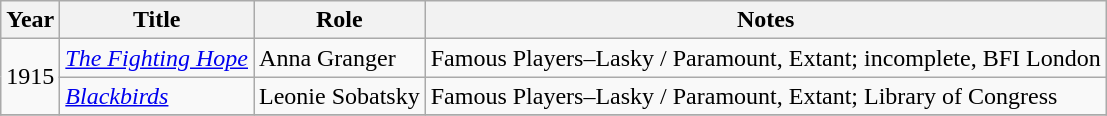<table class="wikitable sortable">
<tr>
<th>Year</th>
<th>Title</th>
<th>Role</th>
<th class="unsortable">Notes</th>
</tr>
<tr>
<td rowspan=2>1915</td>
<td><em><a href='#'>The Fighting Hope</a></em></td>
<td>Anna Granger</td>
<td>Famous Players–Lasky / Paramount, Extant; incomplete, BFI London</td>
</tr>
<tr>
<td><em><a href='#'>Blackbirds</a></em></td>
<td>Leonie Sobatsky</td>
<td>Famous Players–Lasky / Paramount, Extant; Library of Congress</td>
</tr>
<tr>
</tr>
</table>
